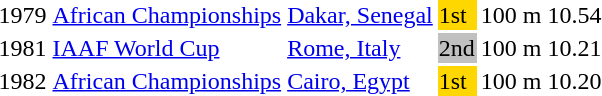<table>
<tr>
<td>1979</td>
<td><a href='#'>African Championships</a></td>
<td><a href='#'>Dakar, Senegal</a></td>
<td bgcolor=gold>1st</td>
<td>100 m</td>
<td>10.54</td>
</tr>
<tr>
<td>1981</td>
<td><a href='#'>IAAF World Cup</a></td>
<td><a href='#'>Rome, Italy</a></td>
<td bgcolor=silver>2nd</td>
<td>100 m</td>
<td>10.21</td>
</tr>
<tr>
<td>1982</td>
<td><a href='#'>African Championships</a></td>
<td><a href='#'>Cairo, Egypt</a></td>
<td bgcolor=gold>1st</td>
<td>100 m</td>
<td>10.20</td>
</tr>
</table>
